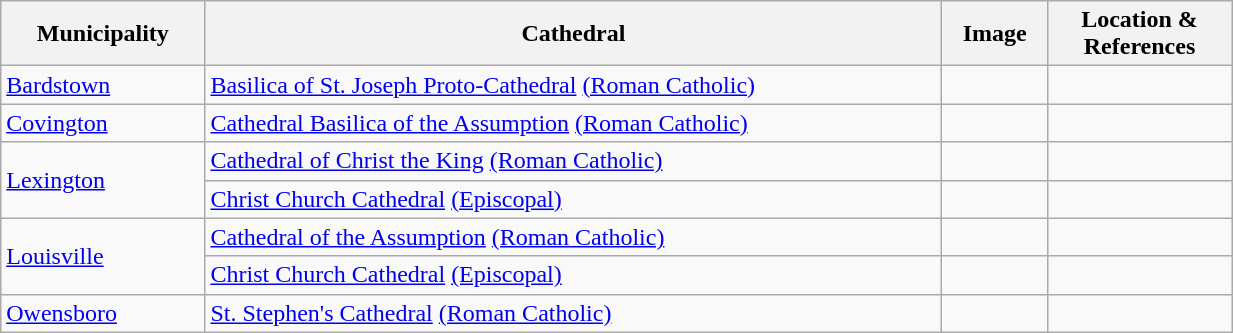<table width=65% class="wikitable">
<tr>
<th width = 10%>Municipality</th>
<th width = 40%>Cathedral</th>
<th width = 5%>Image</th>
<th width = 10%>Location & References</th>
</tr>
<tr>
<td><a href='#'>Bardstown</a></td>
<td><a href='#'>Basilica of St. Joseph Proto-Cathedral</a> <a href='#'>(Roman Catholic)</a></td>
<td></td>
<td><small></small><br></td>
</tr>
<tr>
<td><a href='#'>Covington</a></td>
<td><a href='#'>Cathedral Basilica of the Assumption</a> <a href='#'>(Roman Catholic)</a></td>
<td></td>
<td><small></small><br></td>
</tr>
<tr>
<td rowspan=2><a href='#'>Lexington</a></td>
<td><a href='#'>Cathedral of Christ the King</a> <a href='#'>(Roman Catholic)</a></td>
<td></td>
<td><small></small><br></td>
</tr>
<tr>
<td><a href='#'>Christ Church Cathedral</a> <a href='#'>(Episcopal)</a></td>
<td></td>
<td><small></small><br></td>
</tr>
<tr>
<td rowspan=2><a href='#'>Louisville</a></td>
<td><a href='#'>Cathedral of the Assumption</a> <a href='#'>(Roman Catholic)</a></td>
<td></td>
<td><small></small><br></td>
</tr>
<tr>
<td><a href='#'>Christ Church Cathedral</a> <a href='#'>(Episcopal)</a></td>
<td></td>
<td><small></small><br></td>
</tr>
<tr>
<td><a href='#'>Owensboro</a></td>
<td><a href='#'>St. Stephen's Cathedral</a> <a href='#'>(Roman Catholic)</a></td>
<td></td>
<td><small></small><br></td>
</tr>
</table>
